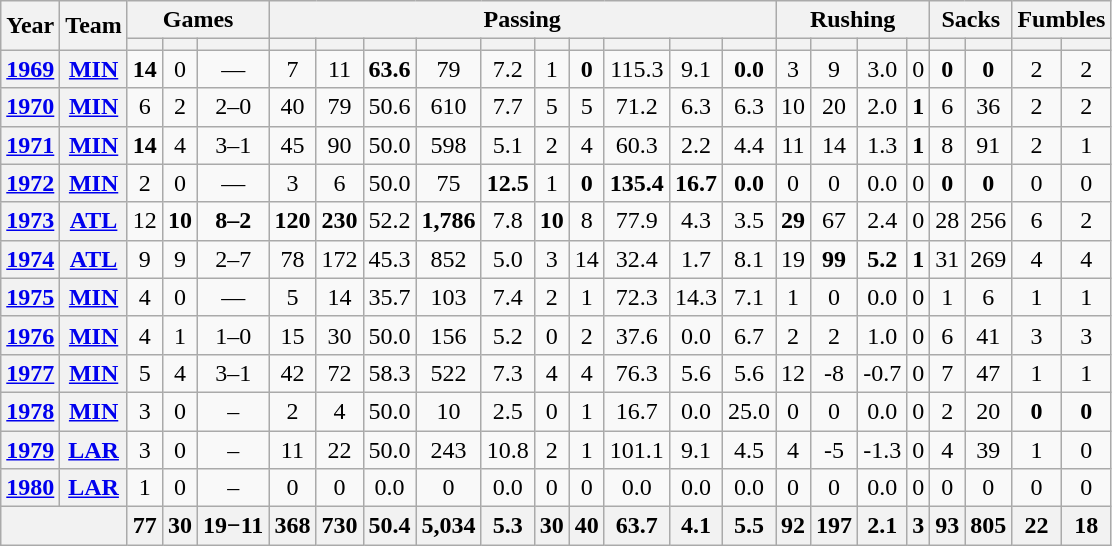<table class="wikitable" style="text-align:center;">
<tr>
<th rowspan="2">Year</th>
<th rowspan="2">Team</th>
<th colspan="3">Games</th>
<th colspan="10">Passing</th>
<th colspan="4">Rushing</th>
<th colspan="2">Sacks</th>
<th colspan="2">Fumbles</th>
</tr>
<tr>
<th></th>
<th></th>
<th></th>
<th></th>
<th></th>
<th></th>
<th></th>
<th></th>
<th></th>
<th></th>
<th></th>
<th></th>
<th></th>
<th></th>
<th></th>
<th></th>
<th></th>
<th></th>
<th></th>
<th></th>
<th></th>
</tr>
<tr>
<th><a href='#'>1969</a></th>
<th><a href='#'>MIN</a></th>
<td><strong>14</strong></td>
<td>0</td>
<td>—</td>
<td>7</td>
<td>11</td>
<td><strong>63.6</strong></td>
<td>79</td>
<td>7.2</td>
<td>1</td>
<td><strong>0</strong></td>
<td>115.3</td>
<td>9.1</td>
<td><strong>0.0</strong></td>
<td>3</td>
<td>9</td>
<td>3.0</td>
<td>0</td>
<td><strong>0</strong></td>
<td><strong>0</strong></td>
<td>2</td>
<td>2</td>
</tr>
<tr>
<th><a href='#'>1970</a></th>
<th><a href='#'>MIN</a></th>
<td>6</td>
<td>2</td>
<td>2–0</td>
<td>40</td>
<td>79</td>
<td>50.6</td>
<td>610</td>
<td>7.7</td>
<td>5</td>
<td>5</td>
<td>71.2</td>
<td>6.3</td>
<td>6.3</td>
<td>10</td>
<td>20</td>
<td>2.0</td>
<td><strong>1</strong></td>
<td>6</td>
<td>36</td>
<td>2</td>
<td>2</td>
</tr>
<tr>
<th><a href='#'>1971</a></th>
<th><a href='#'>MIN</a></th>
<td><strong>14</strong></td>
<td>4</td>
<td>3–1</td>
<td>45</td>
<td>90</td>
<td>50.0</td>
<td>598</td>
<td>5.1</td>
<td>2</td>
<td>4</td>
<td>60.3</td>
<td>2.2</td>
<td>4.4</td>
<td>11</td>
<td>14</td>
<td>1.3</td>
<td><strong>1</strong></td>
<td>8</td>
<td>91</td>
<td>2</td>
<td>1</td>
</tr>
<tr>
<th><a href='#'>1972</a></th>
<th><a href='#'>MIN</a></th>
<td>2</td>
<td>0</td>
<td>—</td>
<td>3</td>
<td>6</td>
<td>50.0</td>
<td>75</td>
<td><strong>12.5</strong></td>
<td>1</td>
<td><strong>0</strong></td>
<td><strong>135.4</strong></td>
<td><strong>16.7</strong></td>
<td><strong>0.0</strong></td>
<td>0</td>
<td>0</td>
<td>0.0</td>
<td>0</td>
<td><strong>0</strong></td>
<td><strong>0</strong></td>
<td>0</td>
<td>0</td>
</tr>
<tr>
<th><a href='#'>1973</a></th>
<th><a href='#'>ATL</a></th>
<td>12</td>
<td><strong>10</strong></td>
<td><strong>8–2</strong></td>
<td><strong>120</strong></td>
<td><strong>230</strong></td>
<td>52.2</td>
<td><strong>1,786</strong></td>
<td>7.8</td>
<td><strong>10</strong></td>
<td>8</td>
<td>77.9</td>
<td>4.3</td>
<td>3.5</td>
<td><strong>29</strong></td>
<td>67</td>
<td>2.4</td>
<td>0</td>
<td>28</td>
<td>256</td>
<td>6</td>
<td>2</td>
</tr>
<tr>
<th><a href='#'>1974</a></th>
<th><a href='#'>ATL</a></th>
<td>9</td>
<td>9</td>
<td>2–7</td>
<td>78</td>
<td>172</td>
<td>45.3</td>
<td>852</td>
<td>5.0</td>
<td>3</td>
<td>14</td>
<td>32.4</td>
<td>1.7</td>
<td>8.1</td>
<td>19</td>
<td><strong>99</strong></td>
<td><strong>5.2</strong></td>
<td><strong>1</strong></td>
<td>31</td>
<td>269</td>
<td>4</td>
<td>4</td>
</tr>
<tr>
<th><a href='#'>1975</a></th>
<th><a href='#'>MIN</a></th>
<td>4</td>
<td>0</td>
<td>—</td>
<td>5</td>
<td>14</td>
<td>35.7</td>
<td>103</td>
<td>7.4</td>
<td>2</td>
<td>1</td>
<td>72.3</td>
<td>14.3</td>
<td>7.1</td>
<td>1</td>
<td>0</td>
<td>0.0</td>
<td>0</td>
<td>1</td>
<td>6</td>
<td>1</td>
<td>1</td>
</tr>
<tr>
<th><a href='#'>1976</a></th>
<th><a href='#'>MIN</a></th>
<td>4</td>
<td>1</td>
<td>1–0</td>
<td>15</td>
<td>30</td>
<td>50.0</td>
<td>156</td>
<td>5.2</td>
<td>0</td>
<td>2</td>
<td>37.6</td>
<td>0.0</td>
<td>6.7</td>
<td>2</td>
<td>2</td>
<td>1.0</td>
<td>0</td>
<td>6</td>
<td>41</td>
<td>3</td>
<td>3</td>
</tr>
<tr>
<th><a href='#'>1977</a></th>
<th><a href='#'>MIN</a></th>
<td>5</td>
<td>4</td>
<td>3–1</td>
<td>42</td>
<td>72</td>
<td>58.3</td>
<td>522</td>
<td>7.3</td>
<td>4</td>
<td>4</td>
<td>76.3</td>
<td>5.6</td>
<td>5.6</td>
<td>12</td>
<td>-8</td>
<td>-0.7</td>
<td>0</td>
<td>7</td>
<td>47</td>
<td>1</td>
<td>1</td>
</tr>
<tr>
<th><a href='#'>1978</a></th>
<th><a href='#'>MIN</a></th>
<td>3</td>
<td>0</td>
<td>–</td>
<td>2</td>
<td>4</td>
<td>50.0</td>
<td>10</td>
<td>2.5</td>
<td>0</td>
<td>1</td>
<td>16.7</td>
<td>0.0</td>
<td>25.0</td>
<td>0</td>
<td>0</td>
<td>0.0</td>
<td>0</td>
<td>2</td>
<td>20</td>
<td><strong>0</strong></td>
<td><strong>0</strong></td>
</tr>
<tr>
<th><a href='#'>1979</a></th>
<th><a href='#'>LAR</a></th>
<td>3</td>
<td>0</td>
<td>–</td>
<td>11</td>
<td>22</td>
<td>50.0</td>
<td>243</td>
<td>10.8</td>
<td>2</td>
<td>1</td>
<td>101.1</td>
<td>9.1</td>
<td>4.5</td>
<td>4</td>
<td>-5</td>
<td>-1.3</td>
<td>0</td>
<td>4</td>
<td>39</td>
<td>1</td>
<td>0</td>
</tr>
<tr>
<th><a href='#'>1980</a></th>
<th><a href='#'>LAR</a></th>
<td>1</td>
<td>0</td>
<td>–</td>
<td>0</td>
<td>0</td>
<td>0.0</td>
<td>0</td>
<td>0.0</td>
<td>0</td>
<td>0</td>
<td>0.0</td>
<td>0.0</td>
<td>0.0</td>
<td>0</td>
<td>0</td>
<td>0.0</td>
<td>0</td>
<td>0</td>
<td>0</td>
<td>0</td>
<td>0</td>
</tr>
<tr>
<th colspan="2"></th>
<th>77</th>
<th>30</th>
<th>19−11</th>
<th>368</th>
<th>730</th>
<th>50.4</th>
<th>5,034</th>
<th>5.3</th>
<th>30</th>
<th>40</th>
<th>63.7</th>
<th>4.1</th>
<th>5.5</th>
<th>92</th>
<th>197</th>
<th>2.1</th>
<th>3</th>
<th>93</th>
<th>805</th>
<th>22</th>
<th>18</th>
</tr>
</table>
